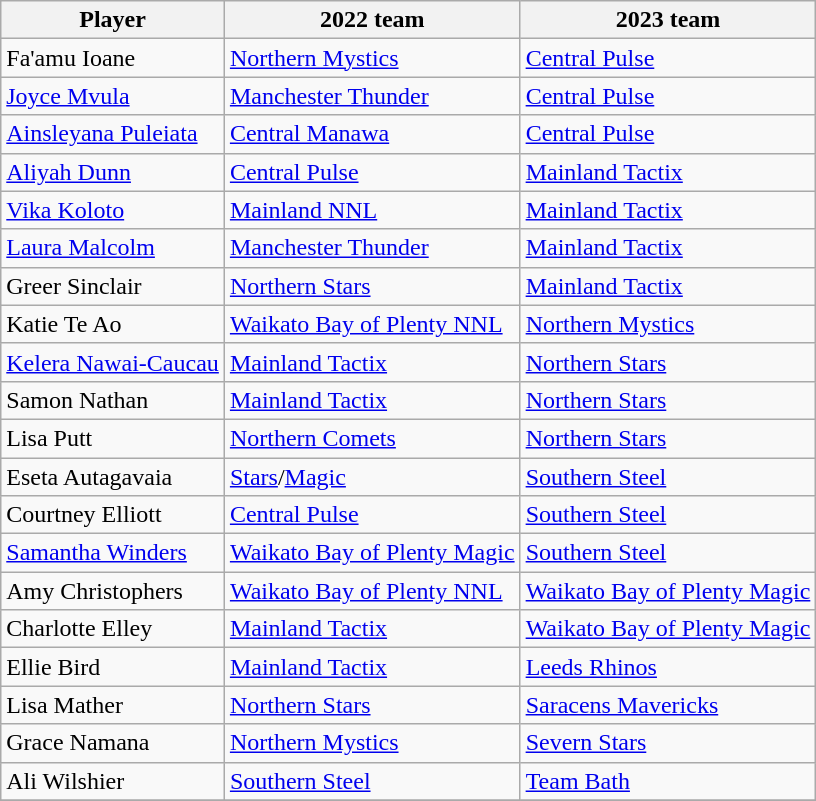<table class="wikitable collapsible">
<tr>
<th>Player</th>
<th>2022 team</th>
<th>2023 team</th>
</tr>
<tr>
<td>Fa'amu Ioane</td>
<td><a href='#'>Northern Mystics</a></td>
<td><a href='#'>Central Pulse</a></td>
</tr>
<tr>
<td><a href='#'>Joyce Mvula</a></td>
<td><a href='#'>Manchester Thunder</a></td>
<td><a href='#'>Central Pulse</a></td>
</tr>
<tr>
<td><a href='#'>Ainsleyana Puleiata</a></td>
<td><a href='#'>Central Manawa</a></td>
<td><a href='#'>Central Pulse</a></td>
</tr>
<tr>
<td><a href='#'>Aliyah Dunn</a></td>
<td><a href='#'>Central Pulse</a></td>
<td><a href='#'>Mainland Tactix</a></td>
</tr>
<tr>
<td><a href='#'>Vika Koloto</a></td>
<td><a href='#'>Mainland NNL</a></td>
<td><a href='#'>Mainland Tactix</a></td>
</tr>
<tr>
<td><a href='#'>Laura Malcolm</a></td>
<td><a href='#'>Manchester Thunder</a></td>
<td><a href='#'>Mainland Tactix</a></td>
</tr>
<tr>
<td>Greer Sinclair</td>
<td><a href='#'>Northern Stars</a></td>
<td><a href='#'>Mainland Tactix</a></td>
</tr>
<tr>
<td>Katie Te Ao</td>
<td><a href='#'>Waikato Bay of Plenty NNL</a></td>
<td><a href='#'>Northern Mystics</a></td>
</tr>
<tr>
<td><a href='#'>Kelera Nawai-Caucau</a></td>
<td><a href='#'>Mainland Tactix</a></td>
<td><a href='#'>Northern Stars</a></td>
</tr>
<tr>
<td>Samon Nathan</td>
<td><a href='#'>Mainland Tactix</a></td>
<td><a href='#'>Northern Stars</a></td>
</tr>
<tr>
<td>Lisa Putt</td>
<td><a href='#'>Northern Comets</a></td>
<td><a href='#'>Northern Stars</a></td>
</tr>
<tr>
<td>Eseta Autagavaia</td>
<td><a href='#'>Stars</a>/<a href='#'>Magic</a></td>
<td><a href='#'>Southern Steel</a></td>
</tr>
<tr>
<td>Courtney Elliott</td>
<td><a href='#'>Central Pulse</a></td>
<td><a href='#'>Southern Steel</a></td>
</tr>
<tr>
<td><a href='#'>Samantha Winders</a></td>
<td><a href='#'>Waikato Bay of Plenty Magic</a></td>
<td><a href='#'>Southern Steel</a></td>
</tr>
<tr>
<td>Amy Christophers</td>
<td><a href='#'>Waikato Bay of Plenty NNL</a></td>
<td><a href='#'>Waikato Bay of Plenty Magic</a></td>
</tr>
<tr>
<td>Charlotte Elley</td>
<td><a href='#'>Mainland Tactix</a></td>
<td><a href='#'>Waikato Bay of Plenty Magic</a></td>
</tr>
<tr>
<td>Ellie Bird</td>
<td><a href='#'>Mainland Tactix</a></td>
<td><a href='#'>Leeds Rhinos</a></td>
</tr>
<tr>
<td>Lisa Mather</td>
<td><a href='#'>Northern Stars</a></td>
<td><a href='#'>Saracens Mavericks</a></td>
</tr>
<tr>
<td>Grace Namana</td>
<td><a href='#'>Northern Mystics</a></td>
<td><a href='#'>Severn Stars</a></td>
</tr>
<tr>
<td>Ali Wilshier</td>
<td><a href='#'>Southern Steel</a></td>
<td><a href='#'>Team Bath</a></td>
</tr>
<tr>
</tr>
</table>
